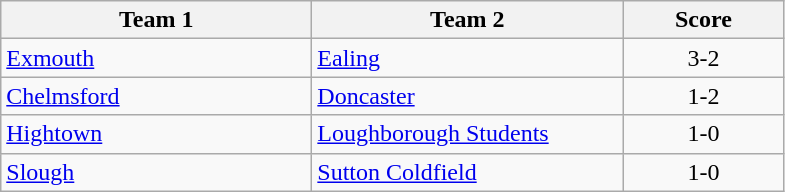<table class="wikitable" style="font-size: 100%">
<tr>
<th width=200>Team 1</th>
<th width=200>Team 2</th>
<th width=100>Score</th>
</tr>
<tr>
<td><a href='#'>Exmouth</a></td>
<td><a href='#'>Ealing</a></td>
<td align=center>3-2</td>
</tr>
<tr>
<td><a href='#'>Chelmsford</a></td>
<td><a href='#'>Doncaster</a></td>
<td align=center>1-2</td>
</tr>
<tr>
<td><a href='#'>Hightown</a></td>
<td><a href='#'>Loughborough Students</a></td>
<td align=center>1-0</td>
</tr>
<tr>
<td><a href='#'>Slough</a></td>
<td><a href='#'>Sutton Coldfield</a></td>
<td align=center>1-0</td>
</tr>
</table>
